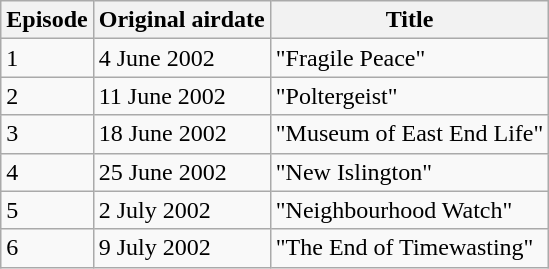<table class="wikitable">
<tr>
<th>Episode</th>
<th>Original airdate</th>
<th>Title</th>
</tr>
<tr --->
<td>1</td>
<td>4 June 2002</td>
<td>"Fragile Peace"</td>
</tr>
<tr --->
<td>2</td>
<td>11 June 2002</td>
<td>"Poltergeist"</td>
</tr>
<tr --->
<td>3</td>
<td>18 June 2002</td>
<td>"Museum of East End Life"</td>
</tr>
<tr --->
<td>4</td>
<td>25 June 2002</td>
<td>"New Islington"</td>
</tr>
<tr --->
<td>5</td>
<td>2 July 2002</td>
<td>"Neighbourhood Watch"</td>
</tr>
<tr --->
<td>6</td>
<td>9 July 2002</td>
<td>"The End of Timewasting"</td>
</tr>
</table>
